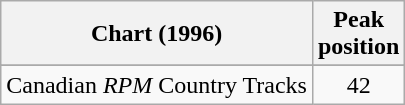<table class="wikitable sortable">
<tr>
<th>Chart (1996)</th>
<th>Peak<br>position</th>
</tr>
<tr>
</tr>
<tr>
</tr>
<tr>
<td>Canadian <em>RPM</em> Country Tracks</td>
<td align="center">42</td>
</tr>
</table>
